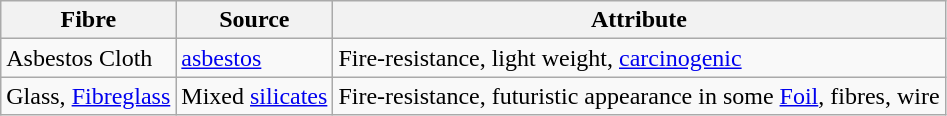<table class="wikitable">
<tr>
<th>Fibre</th>
<th>Source</th>
<th>Attribute</th>
</tr>
<tr>
<td>Asbestos Cloth</td>
<td><a href='#'>asbestos</a></td>
<td>Fire-resistance, light weight, <a href='#'>carcinogenic</a></td>
</tr>
<tr>
<td>Glass, <a href='#'>Fibreglass</a></td>
<td>Mixed <a href='#'>silicates</a></td>
<td>Fire-resistance, futuristic appearance in some <a href='#'>Foil</a>, fibres, wire</td>
</tr>
</table>
